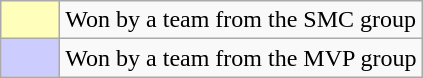<table class="wikitable">
<tr>
<td style="background:#FFFFBB; width:2em"></td>
<td>Won by a team from the SMC group</td>
</tr>
<tr>
<td style="background:#CCCCFF; width:2em"></td>
<td>Won by a team from the MVP group</td>
</tr>
</table>
